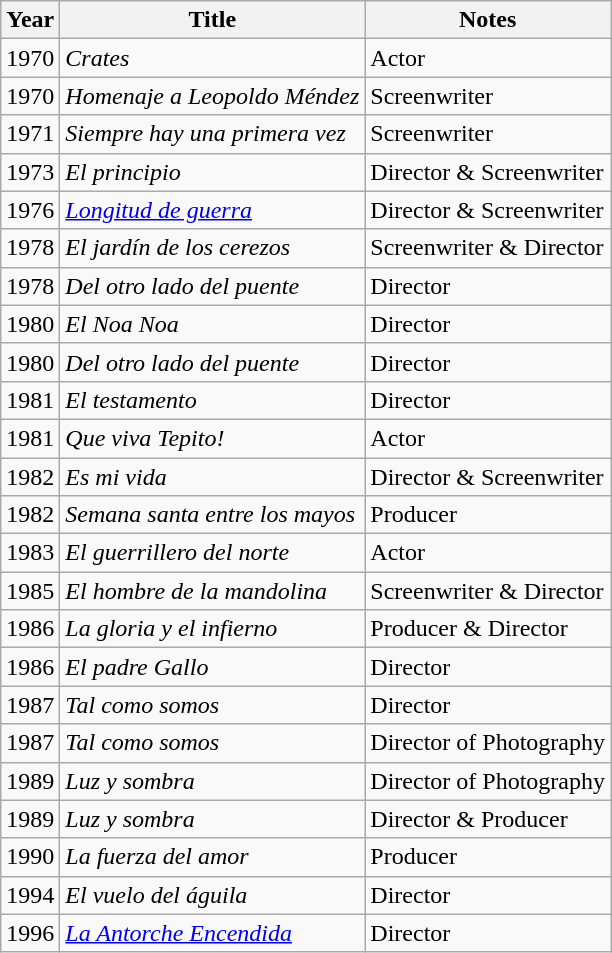<table class="wikitable sortable">
<tr>
<th>Year</th>
<th>Title</th>
<th>Notes</th>
</tr>
<tr>
<td>1970</td>
<td><em>Crates</em></td>
<td>Actor</td>
</tr>
<tr>
<td>1970</td>
<td><em>Homenaje a Leopoldo Méndez</em></td>
<td>Screenwriter</td>
</tr>
<tr>
<td>1971</td>
<td><em>Siempre hay una primera vez</em></td>
<td>Screenwriter</td>
</tr>
<tr>
<td>1973</td>
<td><em>El principio</em></td>
<td>Director & Screenwriter</td>
</tr>
<tr>
<td>1976</td>
<td><em><a href='#'>Longitud de guerra</a></em></td>
<td>Director & Screenwriter</td>
</tr>
<tr>
<td>1978</td>
<td><em>El jardín de los cerezos</em></td>
<td>Screenwriter & Director</td>
</tr>
<tr>
<td>1978</td>
<td><em>Del otro lado del puente</em></td>
<td>Director</td>
</tr>
<tr>
<td>1980</td>
<td><em>El Noa Noa</em></td>
<td>Director</td>
</tr>
<tr>
<td>1980</td>
<td><em>Del otro lado del puente</em></td>
<td>Director</td>
</tr>
<tr>
<td>1981</td>
<td><em>El testamento</em></td>
<td>Director</td>
</tr>
<tr>
<td>1981</td>
<td><em>Que viva Tepito!</em></td>
<td>Actor</td>
</tr>
<tr>
<td>1982</td>
<td><em>Es mi vida</em></td>
<td>Director & Screenwriter</td>
</tr>
<tr>
<td>1982</td>
<td><em>Semana santa entre los mayos</em></td>
<td>Producer</td>
</tr>
<tr>
<td>1983</td>
<td><em>El guerrillero del norte</em></td>
<td>Actor</td>
</tr>
<tr>
<td>1985</td>
<td><em>El hombre de la mandolina</em></td>
<td>Screenwriter & Director</td>
</tr>
<tr>
<td>1986</td>
<td><em>La gloria y el infierno</em></td>
<td>Producer & Director</td>
</tr>
<tr>
<td>1986</td>
<td><em>El padre Gallo</em></td>
<td>Director</td>
</tr>
<tr>
<td>1987</td>
<td><em>Tal como somos</em></td>
<td>Director</td>
</tr>
<tr>
<td>1987</td>
<td><em>Tal como somos</em></td>
<td>Director of Photography</td>
</tr>
<tr>
<td>1989</td>
<td><em>Luz y sombra</em></td>
<td>Director of Photography</td>
</tr>
<tr>
<td>1989</td>
<td><em>Luz y sombra</em></td>
<td>Director & Producer</td>
</tr>
<tr>
<td>1990</td>
<td><em>La fuerza del amor</em></td>
<td>Producer</td>
</tr>
<tr>
<td>1994</td>
<td><em>El vuelo del águila</em></td>
<td>Director</td>
</tr>
<tr>
<td>1996</td>
<td><em><a href='#'>La Antorche Encendida</a></em></td>
<td>Director</td>
</tr>
</table>
